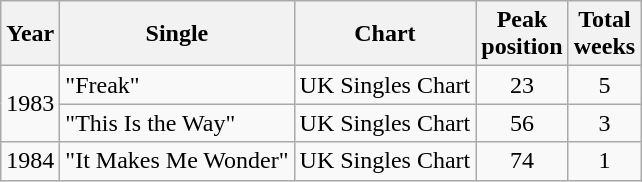<table class="wikitable">
<tr>
<th>Year</th>
<th>Single</th>
<th>Chart</th>
<th>Peak<br>position</th>
<th>Total<br>weeks</th>
</tr>
<tr>
<td rowspan="2">1983</td>
<td>"Freak"</td>
<td>UK Singles Chart</td>
<td style="text-align:center;">23</td>
<td style="text-align:center;">5</td>
</tr>
<tr>
<td>"This Is the Way"</td>
<td>UK Singles Chart</td>
<td style="text-align:center;">56</td>
<td style="text-align:center;">3</td>
</tr>
<tr>
<td rowspan="1">1984</td>
<td>"It Makes Me Wonder"</td>
<td>UK Singles Chart</td>
<td style="text-align:center;">74</td>
<td style="text-align:center;">1</td>
</tr>
</table>
